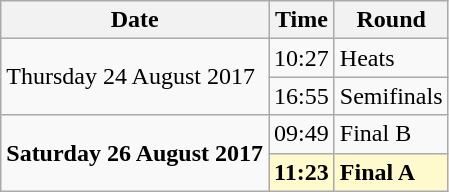<table class="wikitable">
<tr>
<th>Date</th>
<th>Time</th>
<th>Round</th>
</tr>
<tr>
<td rowspan=2>Thursday 24 August 2017</td>
<td>10:27</td>
<td>Heats</td>
</tr>
<tr>
<td>16:55</td>
<td>Semifinals</td>
</tr>
<tr>
<td rowspan=2><strong>Saturday 26 August 2017</strong></td>
<td>09:49</td>
<td>Final B</td>
</tr>
<tr>
<td style=background:lemonchiffon><strong>11:23</strong></td>
<td style=background:lemonchiffon><strong>Final A</strong></td>
</tr>
</table>
